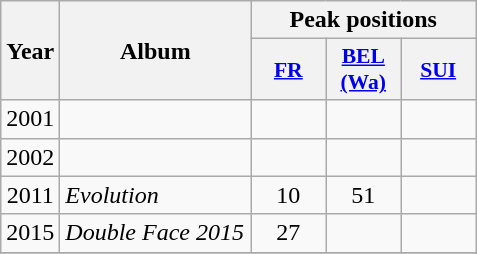<table class="wikitable">
<tr>
<th align="center" rowspan="2" width="10">Year</th>
<th align="center" rowspan="2" width="120">Album</th>
<th align="center" colspan="3" width="30">Peak positions</th>
</tr>
<tr>
<th scope="col" style="width:3em;font-size:90%;"><a href='#'>FR</a><br></th>
<th scope="col" style="width:3em;font-size:90%;"><a href='#'>BEL <br>(Wa)</a><br></th>
<th scope="col" style="width:3em;font-size:90%;"><a href='#'>SUI</a><br></th>
</tr>
<tr>
<td align="center" rowspan="1">2001</td>
<td><em></em></td>
<td align="center"></td>
<td align="center"></td>
<td align="center"></td>
</tr>
<tr>
<td align="center" rowspan="1">2002</td>
<td><em></em></td>
<td align="center"></td>
<td align="center"></td>
<td align="center"></td>
</tr>
<tr>
<td align="center" rowspan="1">2011</td>
<td><em>Evolution</em></td>
<td align="center">10</td>
<td align="center">51</td>
<td align="center"></td>
</tr>
<tr>
<td align="center" rowspan="1">2015</td>
<td><em>Double Face 2015</em></td>
<td align="center">27</td>
<td align="center"></td>
<td align="center"></td>
</tr>
<tr>
</tr>
</table>
